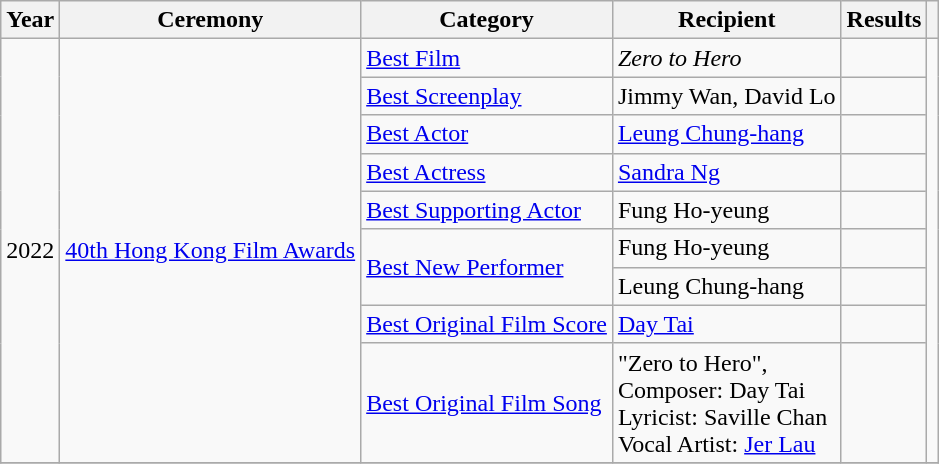<table class="wikitable">
<tr>
<th>Year</th>
<th>Ceremony</th>
<th>Category</th>
<th>Recipient</th>
<th>Results</th>
<th scope="col" class="unsortable"></th>
</tr>
<tr>
<td rowspan=9>2022</td>
<td rowspan=9><a href='#'>40th Hong Kong Film Awards</a></td>
<td><a href='#'>Best Film</a></td>
<td><em>Zero to Hero</em></td>
<td></td>
<td style="text-align: center;" rowspan=9></td>
</tr>
<tr>
<td><a href='#'>Best Screenplay</a></td>
<td>Jimmy Wan, David Lo</td>
<td></td>
</tr>
<tr>
<td><a href='#'>Best Actor</a></td>
<td><a href='#'>Leung Chung-hang</a></td>
<td></td>
</tr>
<tr>
<td><a href='#'>Best Actress</a></td>
<td><a href='#'>Sandra Ng</a></td>
<td></td>
</tr>
<tr>
<td><a href='#'>Best Supporting Actor</a></td>
<td>Fung Ho-yeung</td>
<td></td>
</tr>
<tr>
<td rowspan=2><a href='#'>Best New Performer</a></td>
<td>Fung Ho-yeung</td>
<td></td>
</tr>
<tr>
<td>Leung Chung-hang</td>
<td></td>
</tr>
<tr>
<td><a href='#'>Best Original Film Score</a></td>
<td><a href='#'>Day Tai</a></td>
<td></td>
</tr>
<tr>
<td><a href='#'>Best Original Film Song</a></td>
<td>"Zero to Hero", <br>Composer: Day Tai<br>Lyricist: Saville Chan<br>Vocal Artist: <a href='#'>Jer Lau</a></td>
<td></td>
</tr>
<tr>
</tr>
</table>
